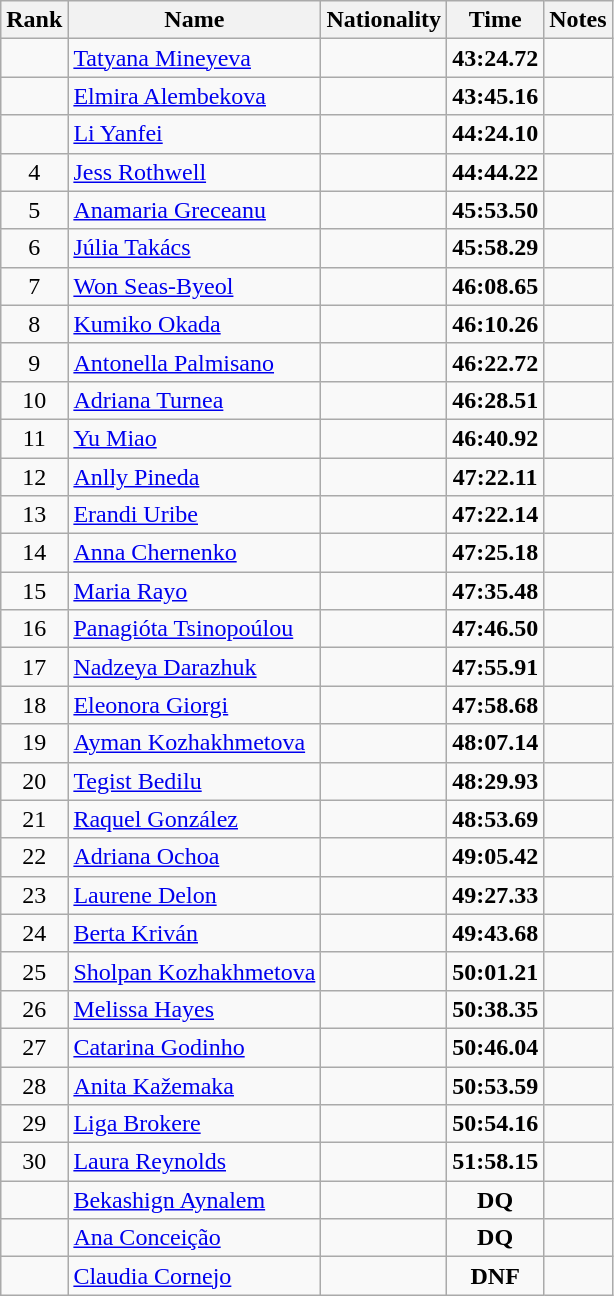<table class="wikitable sortable" style="text-align:center">
<tr>
<th>Rank</th>
<th>Name</th>
<th>Nationality</th>
<th>Time</th>
<th>Notes</th>
</tr>
<tr>
<td></td>
<td align=left><a href='#'>Tatyana Mineyeva</a></td>
<td align=left></td>
<td><strong>43:24.72</strong></td>
<td></td>
</tr>
<tr>
<td></td>
<td align=left><a href='#'>Elmira Alembekova</a></td>
<td align=left></td>
<td><strong>43:45.16</strong></td>
<td></td>
</tr>
<tr>
<td></td>
<td align=left><a href='#'>Li Yanfei</a></td>
<td align=left></td>
<td><strong>44:24.10</strong></td>
<td></td>
</tr>
<tr>
<td>4</td>
<td align=left><a href='#'>Jess Rothwell</a></td>
<td align=left></td>
<td><strong>44:44.22</strong></td>
<td></td>
</tr>
<tr>
<td>5</td>
<td align=left><a href='#'>Anamaria Greceanu</a></td>
<td align=left></td>
<td><strong>45:53.50</strong></td>
<td></td>
</tr>
<tr>
<td>6</td>
<td align=left><a href='#'>Júlia Takács</a></td>
<td align=left></td>
<td><strong>45:58.29</strong></td>
<td></td>
</tr>
<tr>
<td>7</td>
<td align=left><a href='#'>Won Seas-Byeol</a></td>
<td align=left></td>
<td><strong>46:08.65</strong></td>
<td></td>
</tr>
<tr>
<td>8</td>
<td align=left><a href='#'>Kumiko Okada</a></td>
<td align=left></td>
<td><strong>46:10.26</strong></td>
<td></td>
</tr>
<tr>
<td>9</td>
<td align=left><a href='#'>Antonella Palmisano</a></td>
<td align=left></td>
<td><strong>46:22.72</strong></td>
<td></td>
</tr>
<tr>
<td>10</td>
<td align=left><a href='#'>Adriana Turnea</a></td>
<td align=left></td>
<td><strong>46:28.51</strong></td>
<td></td>
</tr>
<tr>
<td>11</td>
<td align=left><a href='#'>Yu Miao</a></td>
<td align=left></td>
<td><strong>46:40.92</strong></td>
<td></td>
</tr>
<tr>
<td>12</td>
<td align=left><a href='#'>Anlly Pineda</a></td>
<td align=left></td>
<td><strong>47:22.11</strong></td>
<td></td>
</tr>
<tr>
<td>13</td>
<td align=left><a href='#'>Erandi Uribe</a></td>
<td align=left></td>
<td><strong>47:22.14</strong></td>
<td></td>
</tr>
<tr>
<td>14</td>
<td align=left><a href='#'>Anna Chernenko</a></td>
<td align=left></td>
<td><strong>47:25.18</strong></td>
<td></td>
</tr>
<tr>
<td>15</td>
<td align=left><a href='#'>Maria Rayo</a></td>
<td align=left></td>
<td><strong>47:35.48</strong></td>
<td></td>
</tr>
<tr>
<td>16</td>
<td align=left><a href='#'>Panagióta Tsinopoúlou</a></td>
<td align=left></td>
<td><strong>47:46.50</strong></td>
<td></td>
</tr>
<tr>
<td>17</td>
<td align=left><a href='#'>Nadzeya Darazhuk</a></td>
<td align=left></td>
<td><strong>47:55.91</strong></td>
<td></td>
</tr>
<tr>
<td>18</td>
<td align=left><a href='#'>Eleonora Giorgi</a></td>
<td align=left></td>
<td><strong>47:58.68</strong></td>
<td></td>
</tr>
<tr>
<td>19</td>
<td align=left><a href='#'>Ayman Kozhakhmetova</a></td>
<td align=left></td>
<td><strong>48:07.14</strong></td>
<td></td>
</tr>
<tr>
<td>20</td>
<td align=left><a href='#'>Tegist Bedilu</a></td>
<td align=left></td>
<td><strong>48:29.93</strong></td>
<td></td>
</tr>
<tr>
<td>21</td>
<td align=left><a href='#'>Raquel González</a></td>
<td align=left></td>
<td><strong>48:53.69</strong></td>
<td></td>
</tr>
<tr>
<td>22</td>
<td align=left><a href='#'>Adriana Ochoa</a></td>
<td align=left></td>
<td><strong>49:05.42</strong></td>
<td></td>
</tr>
<tr>
<td>23</td>
<td align=left><a href='#'>Laurene Delon</a></td>
<td align=left></td>
<td><strong>49:27.33</strong></td>
<td></td>
</tr>
<tr>
<td>24</td>
<td align=left><a href='#'>Berta Kriván</a></td>
<td align=left></td>
<td><strong>49:43.68</strong></td>
<td></td>
</tr>
<tr>
<td>25</td>
<td align=left><a href='#'>Sholpan Kozhakhmetova</a></td>
<td align=left></td>
<td><strong>50:01.21</strong></td>
<td></td>
</tr>
<tr>
<td>26</td>
<td align=left><a href='#'>Melissa Hayes</a></td>
<td align=left></td>
<td><strong>50:38.35</strong></td>
<td></td>
</tr>
<tr>
<td>27</td>
<td align=left><a href='#'>Catarina Godinho</a></td>
<td align=left></td>
<td><strong>50:46.04</strong></td>
<td></td>
</tr>
<tr>
<td>28</td>
<td align=left><a href='#'>Anita Kažemaka</a></td>
<td align=left></td>
<td><strong>50:53.59</strong></td>
<td></td>
</tr>
<tr>
<td>29</td>
<td align=left><a href='#'>Liga Brokere</a></td>
<td align=left></td>
<td><strong>50:54.16</strong></td>
<td></td>
</tr>
<tr>
<td>30</td>
<td align=left><a href='#'>Laura Reynolds</a></td>
<td align=left></td>
<td><strong>51:58.15</strong></td>
<td></td>
</tr>
<tr>
<td></td>
<td align=left><a href='#'>Bekashign Aynalem</a></td>
<td align=left></td>
<td><strong>DQ</strong></td>
<td></td>
</tr>
<tr>
<td></td>
<td align=left><a href='#'>Ana Conceição</a></td>
<td align=left></td>
<td><strong>DQ</strong></td>
<td></td>
</tr>
<tr>
<td></td>
<td align=left><a href='#'>Claudia Cornejo</a></td>
<td align=left></td>
<td><strong>DNF</strong></td>
<td></td>
</tr>
</table>
